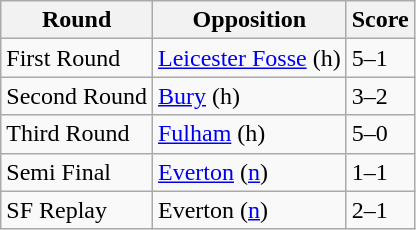<table class="wikitable">
<tr>
<th>Round</th>
<th>Opposition</th>
<th>Score</th>
</tr>
<tr>
<td>First Round</td>
<td><a href='#'>Leicester Fosse</a> (h)</td>
<td>5–1</td>
</tr>
<tr>
<td>Second Round</td>
<td><a href='#'>Bury</a> (h)</td>
<td>3–2</td>
</tr>
<tr>
<td>Third Round</td>
<td><a href='#'>Fulham</a> (h)</td>
<td>5–0</td>
</tr>
<tr>
<td>Semi Final</td>
<td><a href='#'>Everton</a> (<a href='#'>n</a>)</td>
<td>1–1</td>
</tr>
<tr>
<td>SF Replay</td>
<td>Everton (<a href='#'>n</a>)</td>
<td>2–1</td>
</tr>
</table>
